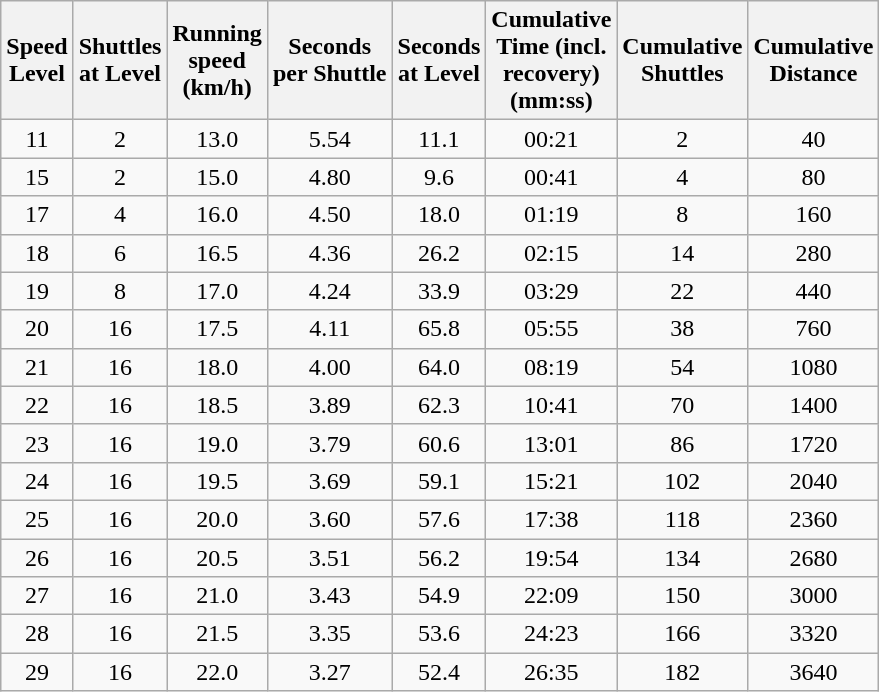<table class="wikitable" style="text-align:center;">
<tr>
<th>Speed<br>Level</th>
<th>Shuttles<br>at Level</th>
<th>Running<br>speed<br>(km/h)</th>
<th>Seconds<br>per Shuttle</th>
<th>Seconds<br>at Level</th>
<th>Cumulative<br>Time (incl.<br>recovery)<br>(mm:ss)</th>
<th>Cumulative<br>Shuttles</th>
<th>Cumulative<br>Distance</th>
</tr>
<tr>
<td>11</td>
<td>2</td>
<td>13.0</td>
<td>5.54</td>
<td>11.1</td>
<td>00:21</td>
<td>2</td>
<td>40</td>
</tr>
<tr>
<td>15</td>
<td>2</td>
<td>15.0</td>
<td>4.80</td>
<td>9.6</td>
<td>00:41</td>
<td>4</td>
<td>80</td>
</tr>
<tr>
<td>17</td>
<td>4</td>
<td>16.0</td>
<td>4.50</td>
<td>18.0</td>
<td>01:19</td>
<td>8</td>
<td>160</td>
</tr>
<tr>
<td>18</td>
<td>6</td>
<td>16.5</td>
<td>4.36</td>
<td>26.2</td>
<td>02:15</td>
<td>14</td>
<td>280</td>
</tr>
<tr>
<td>19</td>
<td>8</td>
<td>17.0</td>
<td>4.24</td>
<td>33.9</td>
<td>03:29</td>
<td>22</td>
<td>440</td>
</tr>
<tr>
<td>20</td>
<td>16</td>
<td>17.5</td>
<td>4.11</td>
<td>65.8</td>
<td>05:55</td>
<td>38</td>
<td>760</td>
</tr>
<tr>
<td>21</td>
<td>16</td>
<td>18.0</td>
<td>4.00</td>
<td>64.0</td>
<td>08:19</td>
<td>54</td>
<td>1080</td>
</tr>
<tr>
<td>22</td>
<td>16</td>
<td>18.5</td>
<td>3.89</td>
<td>62.3</td>
<td>10:41</td>
<td>70</td>
<td>1400</td>
</tr>
<tr>
<td>23</td>
<td>16</td>
<td>19.0</td>
<td>3.79</td>
<td>60.6</td>
<td>13:01</td>
<td>86</td>
<td>1720</td>
</tr>
<tr>
<td>24</td>
<td>16</td>
<td>19.5</td>
<td>3.69</td>
<td>59.1</td>
<td>15:21</td>
<td>102</td>
<td>2040</td>
</tr>
<tr>
<td>25</td>
<td>16</td>
<td>20.0</td>
<td>3.60</td>
<td>57.6</td>
<td>17:38</td>
<td>118</td>
<td>2360</td>
</tr>
<tr>
<td>26</td>
<td>16</td>
<td>20.5</td>
<td>3.51</td>
<td>56.2</td>
<td>19:54</td>
<td>134</td>
<td>2680</td>
</tr>
<tr>
<td>27</td>
<td>16</td>
<td>21.0</td>
<td>3.43</td>
<td>54.9</td>
<td>22:09</td>
<td>150</td>
<td>3000</td>
</tr>
<tr>
<td>28</td>
<td>16</td>
<td>21.5</td>
<td>3.35</td>
<td>53.6</td>
<td>24:23</td>
<td>166</td>
<td>3320</td>
</tr>
<tr>
<td>29</td>
<td>16</td>
<td>22.0</td>
<td>3.27</td>
<td>52.4</td>
<td>26:35</td>
<td>182</td>
<td>3640</td>
</tr>
</table>
